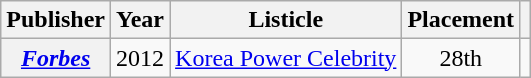<table class="wikitable plainrowheaders sortable" style="margin-right: 0;">
<tr>
<th scope="col">Publisher</th>
<th scope="col">Year</th>
<th scope="col">Listicle</th>
<th scope="col">Placement</th>
<th scope="col" class="unsortable"></th>
</tr>
<tr>
<th scope="row"><em><a href='#'>Forbes</a></em></th>
<td>2012</td>
<td><a href='#'>Korea Power Celebrity</a></td>
<td style="text-align:center;">28th</td>
<td style="text-align:center;"></td>
</tr>
</table>
